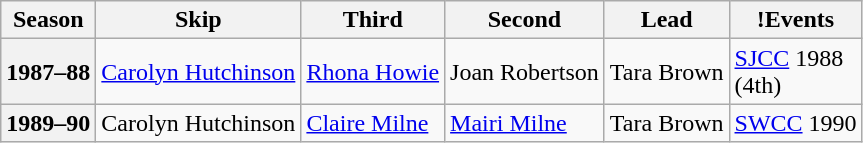<table class="wikitable">
<tr>
<th scope="col">Season</th>
<th scope="col">Skip</th>
<th scope="col">Third</th>
<th scope="col">Second</th>
<th scope="col">Lead</th>
<th scope="col">!Events</th>
</tr>
<tr>
<th scope="row">1987–88</th>
<td><a href='#'>Carolyn Hutchinson</a></td>
<td><a href='#'>Rhona Howie</a></td>
<td>Joan Robertson</td>
<td>Tara Brown</td>
<td><a href='#'>SJCC</a> 1988 <br> (4th)</td>
</tr>
<tr>
<th scope="row">1989–90</th>
<td>Carolyn Hutchinson</td>
<td><a href='#'>Claire Milne</a></td>
<td><a href='#'>Mairi Milne</a></td>
<td>Tara Brown</td>
<td><a href='#'>SWCC</a> 1990 <br> </td>
</tr>
</table>
